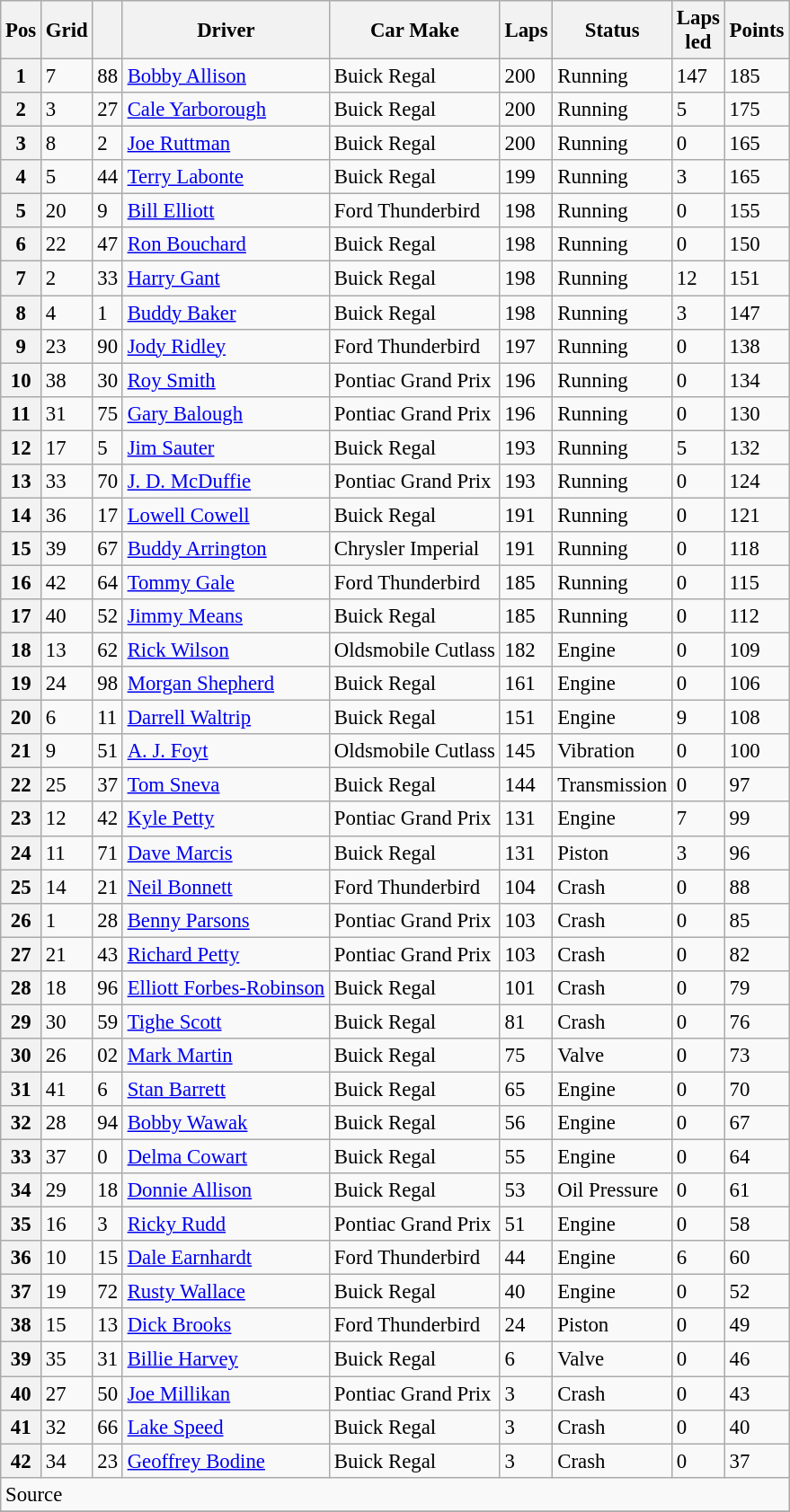<table class="wikitable" style="font-size:95%;">
<tr>
<th>Pos</th>
<th>Grid</th>
<th></th>
<th>Driver</th>
<th>Car Make</th>
<th>Laps</th>
<th>Status</th>
<th>Laps<br>led</th>
<th>Points</th>
</tr>
<tr>
<th>1</th>
<td>7</td>
<td>88</td>
<td><a href='#'>Bobby Allison</a></td>
<td>Buick Regal</td>
<td>200</td>
<td>Running</td>
<td>147</td>
<td>185</td>
</tr>
<tr>
<th>2</th>
<td>3</td>
<td>27</td>
<td><a href='#'>Cale Yarborough</a></td>
<td>Buick Regal</td>
<td>200</td>
<td>Running</td>
<td>5</td>
<td>175</td>
</tr>
<tr>
<th>3</th>
<td>8</td>
<td>2</td>
<td><a href='#'>Joe Ruttman</a></td>
<td>Buick Regal</td>
<td>200</td>
<td>Running</td>
<td>0</td>
<td>165</td>
</tr>
<tr>
<th>4</th>
<td>5</td>
<td>44</td>
<td><a href='#'>Terry Labonte</a></td>
<td>Buick Regal</td>
<td>199</td>
<td>Running</td>
<td>3</td>
<td>165</td>
</tr>
<tr>
<th>5</th>
<td>20</td>
<td>9</td>
<td><a href='#'>Bill Elliott</a></td>
<td>Ford Thunderbird</td>
<td>198</td>
<td>Running</td>
<td>0</td>
<td>155</td>
</tr>
<tr>
<th>6</th>
<td>22</td>
<td>47</td>
<td><a href='#'>Ron Bouchard</a></td>
<td>Buick Regal</td>
<td>198</td>
<td>Running</td>
<td>0</td>
<td>150</td>
</tr>
<tr>
<th>7</th>
<td>2</td>
<td>33</td>
<td><a href='#'>Harry Gant</a></td>
<td>Buick Regal</td>
<td>198</td>
<td>Running</td>
<td>12</td>
<td>151</td>
</tr>
<tr>
<th>8</th>
<td>4</td>
<td>1</td>
<td><a href='#'>Buddy Baker</a></td>
<td>Buick Regal</td>
<td>198</td>
<td>Running</td>
<td>3</td>
<td>147</td>
</tr>
<tr>
<th>9</th>
<td>23</td>
<td>90</td>
<td><a href='#'>Jody Ridley</a></td>
<td>Ford Thunderbird</td>
<td>197</td>
<td>Running</td>
<td>0</td>
<td>138</td>
</tr>
<tr>
<th>10</th>
<td>38</td>
<td>30</td>
<td><a href='#'>Roy Smith</a></td>
<td>Pontiac Grand Prix</td>
<td>196</td>
<td>Running</td>
<td>0</td>
<td>134</td>
</tr>
<tr>
<th>11</th>
<td>31</td>
<td>75</td>
<td><a href='#'>Gary Balough</a></td>
<td>Pontiac Grand Prix</td>
<td>196</td>
<td>Running</td>
<td>0</td>
<td>130</td>
</tr>
<tr>
<th>12</th>
<td>17</td>
<td>5</td>
<td><a href='#'>Jim Sauter</a></td>
<td>Buick Regal</td>
<td>193</td>
<td>Running</td>
<td>5</td>
<td>132</td>
</tr>
<tr>
<th>13</th>
<td>33</td>
<td>70</td>
<td><a href='#'>J. D. McDuffie</a></td>
<td>Pontiac Grand Prix</td>
<td>193</td>
<td>Running</td>
<td>0</td>
<td>124</td>
</tr>
<tr>
<th>14</th>
<td>36</td>
<td>17</td>
<td><a href='#'>Lowell Cowell</a></td>
<td>Buick Regal</td>
<td>191</td>
<td>Running</td>
<td>0</td>
<td>121</td>
</tr>
<tr>
<th>15</th>
<td>39</td>
<td>67</td>
<td><a href='#'>Buddy Arrington</a></td>
<td>Chrysler Imperial</td>
<td>191</td>
<td>Running</td>
<td>0</td>
<td>118</td>
</tr>
<tr>
<th>16</th>
<td>42</td>
<td>64</td>
<td><a href='#'>Tommy Gale</a></td>
<td>Ford Thunderbird</td>
<td>185</td>
<td>Running</td>
<td>0</td>
<td>115</td>
</tr>
<tr>
<th>17</th>
<td>40</td>
<td>52</td>
<td><a href='#'>Jimmy Means</a></td>
<td>Buick Regal</td>
<td>185</td>
<td>Running</td>
<td>0</td>
<td>112</td>
</tr>
<tr>
<th>18</th>
<td>13</td>
<td>62</td>
<td><a href='#'>Rick Wilson</a></td>
<td>Oldsmobile Cutlass</td>
<td>182</td>
<td>Engine</td>
<td>0</td>
<td>109</td>
</tr>
<tr>
<th>19</th>
<td>24</td>
<td>98</td>
<td><a href='#'>Morgan Shepherd</a></td>
<td>Buick Regal</td>
<td>161</td>
<td>Engine</td>
<td>0</td>
<td>106</td>
</tr>
<tr>
<th>20</th>
<td>6</td>
<td>11</td>
<td><a href='#'>Darrell Waltrip</a></td>
<td>Buick Regal</td>
<td>151</td>
<td>Engine</td>
<td>9</td>
<td>108</td>
</tr>
<tr>
<th>21</th>
<td>9</td>
<td>51</td>
<td><a href='#'>A. J. Foyt</a></td>
<td>Oldsmobile Cutlass</td>
<td>145</td>
<td>Vibration</td>
<td>0</td>
<td>100</td>
</tr>
<tr>
<th>22</th>
<td>25</td>
<td>37</td>
<td><a href='#'>Tom Sneva</a></td>
<td>Buick Regal</td>
<td>144</td>
<td>Transmission</td>
<td>0</td>
<td>97</td>
</tr>
<tr>
<th>23</th>
<td>12</td>
<td>42</td>
<td><a href='#'>Kyle Petty</a></td>
<td>Pontiac Grand Prix</td>
<td>131</td>
<td>Engine</td>
<td>7</td>
<td>99</td>
</tr>
<tr>
<th>24</th>
<td>11</td>
<td>71</td>
<td><a href='#'>Dave Marcis</a></td>
<td>Buick Regal</td>
<td>131</td>
<td>Piston</td>
<td>3</td>
<td>96</td>
</tr>
<tr>
<th>25</th>
<td>14</td>
<td>21</td>
<td><a href='#'>Neil Bonnett</a></td>
<td>Ford Thunderbird</td>
<td>104</td>
<td>Crash</td>
<td>0</td>
<td>88</td>
</tr>
<tr>
<th>26</th>
<td>1</td>
<td>28</td>
<td><a href='#'>Benny Parsons</a></td>
<td>Pontiac Grand Prix</td>
<td>103</td>
<td>Crash</td>
<td>0</td>
<td>85</td>
</tr>
<tr>
<th>27</th>
<td>21</td>
<td>43</td>
<td><a href='#'>Richard Petty</a></td>
<td>Pontiac Grand Prix</td>
<td>103</td>
<td>Crash</td>
<td>0</td>
<td>82</td>
</tr>
<tr>
<th>28</th>
<td>18</td>
<td>96</td>
<td><a href='#'>Elliott Forbes-Robinson</a></td>
<td>Buick Regal</td>
<td>101</td>
<td>Crash</td>
<td>0</td>
<td>79</td>
</tr>
<tr>
<th>29</th>
<td>30</td>
<td>59</td>
<td><a href='#'>Tighe Scott</a></td>
<td>Buick Regal</td>
<td>81</td>
<td>Crash</td>
<td>0</td>
<td>76</td>
</tr>
<tr>
<th>30</th>
<td>26</td>
<td>02</td>
<td><a href='#'>Mark Martin</a></td>
<td>Buick Regal</td>
<td>75</td>
<td>Valve</td>
<td>0</td>
<td>73</td>
</tr>
<tr>
<th>31</th>
<td>41</td>
<td>6</td>
<td><a href='#'>Stan Barrett</a></td>
<td>Buick Regal</td>
<td>65</td>
<td>Engine</td>
<td>0</td>
<td>70</td>
</tr>
<tr>
<th>32</th>
<td>28</td>
<td>94</td>
<td><a href='#'>Bobby Wawak</a></td>
<td>Buick Regal</td>
<td>56</td>
<td>Engine</td>
<td>0</td>
<td>67</td>
</tr>
<tr>
<th>33</th>
<td>37</td>
<td>0</td>
<td><a href='#'>Delma Cowart</a></td>
<td>Buick Regal</td>
<td>55</td>
<td>Engine</td>
<td>0</td>
<td>64</td>
</tr>
<tr>
<th>34</th>
<td>29</td>
<td>18</td>
<td><a href='#'>Donnie Allison</a></td>
<td>Buick Regal</td>
<td>53</td>
<td>Oil Pressure</td>
<td>0</td>
<td>61</td>
</tr>
<tr>
<th>35</th>
<td>16</td>
<td>3</td>
<td><a href='#'>Ricky Rudd</a></td>
<td>Pontiac Grand Prix</td>
<td>51</td>
<td>Engine</td>
<td>0</td>
<td>58</td>
</tr>
<tr>
<th>36</th>
<td>10</td>
<td>15</td>
<td><a href='#'>Dale Earnhardt</a></td>
<td>Ford Thunderbird</td>
<td>44</td>
<td>Engine</td>
<td>6</td>
<td>60</td>
</tr>
<tr>
<th>37</th>
<td>19</td>
<td>72</td>
<td><a href='#'>Rusty Wallace</a></td>
<td>Buick Regal</td>
<td>40</td>
<td>Engine</td>
<td>0</td>
<td>52</td>
</tr>
<tr>
<th>38</th>
<td>15</td>
<td>13</td>
<td><a href='#'>Dick Brooks</a></td>
<td>Ford Thunderbird</td>
<td>24</td>
<td>Piston</td>
<td>0</td>
<td>49</td>
</tr>
<tr>
<th>39</th>
<td>35</td>
<td>31</td>
<td><a href='#'>Billie Harvey</a></td>
<td>Buick Regal</td>
<td>6</td>
<td>Valve</td>
<td>0</td>
<td>46</td>
</tr>
<tr>
<th>40</th>
<td>27</td>
<td>50</td>
<td><a href='#'>Joe Millikan</a></td>
<td>Pontiac Grand Prix</td>
<td>3</td>
<td>Crash</td>
<td>0</td>
<td>43</td>
</tr>
<tr>
<th>41</th>
<td>32</td>
<td>66</td>
<td><a href='#'>Lake Speed</a></td>
<td>Buick Regal</td>
<td>3</td>
<td>Crash</td>
<td>0</td>
<td>40</td>
</tr>
<tr>
<th>42</th>
<td>34</td>
<td>23</td>
<td><a href='#'>Geoffrey Bodine</a></td>
<td>Buick Regal</td>
<td>3</td>
<td>Crash</td>
<td>0</td>
<td>37</td>
</tr>
<tr>
<td colspan="9">Source</td>
</tr>
<tr>
</tr>
</table>
